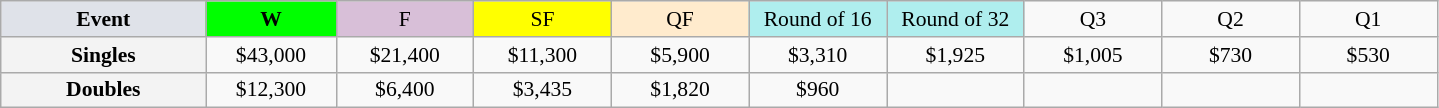<table class=wikitable style=font-size:90%;text-align:center>
<tr>
<td width=130 bgcolor=dfe2e9><strong>Event</strong></td>
<td width=80 bgcolor=lime><strong>W</strong></td>
<td width=85 bgcolor=thistle>F</td>
<td width=85 bgcolor=ffff00>SF</td>
<td width=85 bgcolor=ffebcd>QF</td>
<td width=85 bgcolor=afeeee>Round of 16</td>
<td width=85 bgcolor=afeeee>Round of 32</td>
<td width=85>Q3</td>
<td width=85>Q2</td>
<td width=85>Q1</td>
</tr>
<tr>
<th style=background:#f3f3f3>Singles</th>
<td>$43,000</td>
<td>$21,400</td>
<td>$11,300</td>
<td>$5,900</td>
<td>$3,310</td>
<td>$1,925</td>
<td>$1,005</td>
<td>$730</td>
<td>$530</td>
</tr>
<tr>
<th style=background:#f3f3f3>Doubles</th>
<td>$12,300</td>
<td>$6,400</td>
<td>$3,435</td>
<td>$1,820</td>
<td>$960</td>
<td></td>
<td></td>
<td></td>
<td></td>
</tr>
</table>
